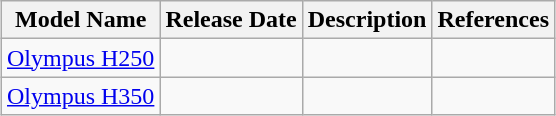<table class="wikitable" style="margin:auto; text-align:center;">
<tr>
<th><strong>Model Name</strong></th>
<th><strong>Release Date</strong></th>
<th><strong>Description</strong></th>
<th><strong>References</strong></th>
</tr>
<tr>
<td><a href='#'>Olympus H250</a></td>
<td></td>
<td></td>
<td></td>
</tr>
<tr>
<td><a href='#'>Olympus H350</a></td>
<td></td>
<td></td>
<td></td>
</tr>
</table>
